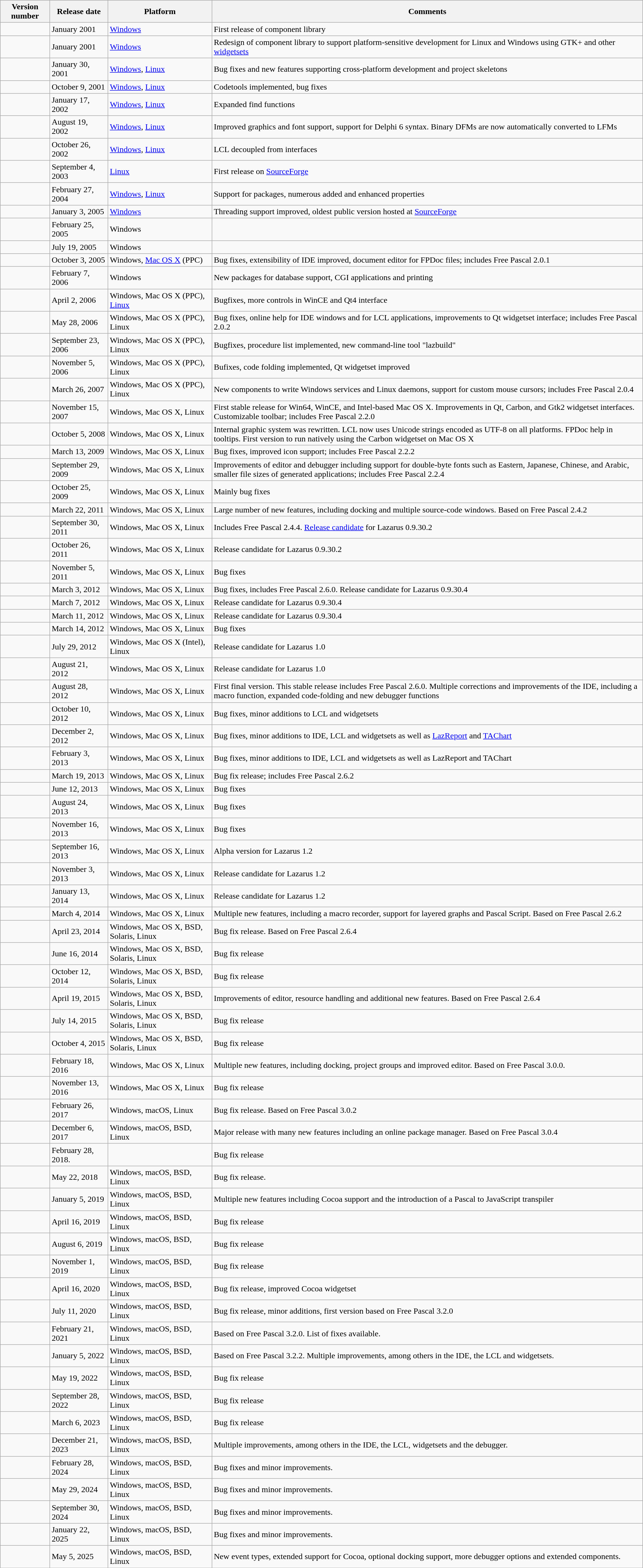<table class="wikitable">
<tr class="hintergrundfarbe5">
<th>Version number</th>
<th>Release date</th>
<th>Platform</th>
<th>Comments</th>
</tr>
<tr>
<td></td>
<td>January 2001</td>
<td><a href='#'>Windows</a></td>
<td>First release of component library</td>
</tr>
<tr>
<td></td>
<td>January 2001</td>
<td><a href='#'>Windows</a></td>
<td>Redesign of component library to support platform-sensitive development for Linux and Windows using GTK+ and other <a href='#'>widgetsets</a></td>
</tr>
<tr>
<td></td>
<td>January 30, 2001</td>
<td><a href='#'>Windows</a>, <a href='#'>Linux</a></td>
<td>Bug fixes and new features supporting cross-platform development and project skeletons</td>
</tr>
<tr>
<td></td>
<td>October 9, 2001</td>
<td><a href='#'>Windows</a>, <a href='#'>Linux</a></td>
<td>Codetools implemented, bug fixes</td>
</tr>
<tr>
<td></td>
<td>January 17, 2002</td>
<td><a href='#'>Windows</a>, <a href='#'>Linux</a></td>
<td>Expanded find functions</td>
</tr>
<tr>
<td></td>
<td>August 19, 2002</td>
<td><a href='#'>Windows</a>, <a href='#'>Linux</a></td>
<td>Improved graphics and font support, support for Delphi 6 syntax. Binary DFMs are now automatically converted to LFMs</td>
</tr>
<tr>
<td></td>
<td>October 26, 2002</td>
<td><a href='#'>Windows</a>, <a href='#'>Linux</a></td>
<td>LCL decoupled from interfaces</td>
</tr>
<tr>
<td></td>
<td>September 4, 2003</td>
<td><a href='#'>Linux</a></td>
<td>First release on <a href='#'>SourceForge</a></td>
</tr>
<tr>
<td></td>
<td>February 27, 2004</td>
<td><a href='#'>Windows</a>, <a href='#'>Linux</a></td>
<td>Support for packages, numerous added and enhanced properties</td>
</tr>
<tr>
<td></td>
<td>January 3, 2005</td>
<td><a href='#'>Windows</a></td>
<td>Threading support improved, oldest public version hosted at <a href='#'>SourceForge</a></td>
</tr>
<tr>
<td></td>
<td>February 25, 2005</td>
<td>Windows</td>
<td></td>
</tr>
<tr>
<td></td>
<td>July 19, 2005</td>
<td>Windows</td>
<td></td>
</tr>
<tr>
<td></td>
<td>October 3, 2005</td>
<td>Windows, <a href='#'>Mac OS X</a> (PPC)</td>
<td>Bug fixes, extensibility of IDE improved, document editor for FPDoc files; includes Free Pascal 2.0.1</td>
</tr>
<tr>
<td></td>
<td>February 7, 2006</td>
<td>Windows</td>
<td>New packages for database support, CGI applications and printing</td>
</tr>
<tr>
<td></td>
<td>April 2, 2006</td>
<td>Windows, Mac OS X (PPC), <a href='#'>Linux</a></td>
<td>Bugfixes, more controls in WinCE and Qt4 interface</td>
</tr>
<tr>
<td></td>
<td>May 28, 2006</td>
<td>Windows, Mac OS X (PPC), Linux</td>
<td>Bug fixes, online help for IDE windows and for LCL applications, improvements to Qt widgetset interface; includes Free Pascal 2.0.2</td>
</tr>
<tr>
<td></td>
<td>September 23, 2006</td>
<td>Windows, Mac OS X (PPC), Linux</td>
<td>Bugfixes, procedure list implemented, new command-line tool "lazbuild"</td>
</tr>
<tr>
<td></td>
<td>November 5, 2006</td>
<td>Windows, Mac OS X (PPC), Linux</td>
<td>Bufixes, code folding implemented, Qt widgetset improved</td>
</tr>
<tr>
<td></td>
<td>March 26, 2007</td>
<td>Windows, Mac OS X (PPC), Linux</td>
<td>New components to write Windows services and Linux daemons, support for custom mouse cursors; includes Free Pascal 2.0.4</td>
</tr>
<tr>
<td></td>
<td>November 15, 2007</td>
<td>Windows, Mac OS X, Linux</td>
<td>First stable release for Win64, WinCE, and Intel-based Mac OS X. Improvements in Qt, Carbon, and Gtk2 widgetset interfaces. Customizable toolbar; includes Free Pascal 2.2.0</td>
</tr>
<tr>
<td></td>
<td>October 5, 2008</td>
<td>Windows, Mac OS X, Linux</td>
<td>Internal graphic system was rewritten. LCL now uses Unicode strings encoded as UTF-8 on all platforms. FPDoc help in tooltips. First version to run natively using the Carbon widgetset on Mac OS X</td>
</tr>
<tr>
<td></td>
<td>March 13, 2009</td>
<td>Windows, Mac OS X, Linux</td>
<td>Bug fixes, improved icon support; includes Free Pascal 2.2.2</td>
</tr>
<tr>
<td></td>
<td>September 29, 2009</td>
<td>Windows, Mac OS X, Linux</td>
<td>Improvements of editor and debugger including support for double-byte fonts such as Eastern, Japanese, Chinese, and Arabic, smaller file sizes of generated applications; includes Free Pascal 2.2.4</td>
</tr>
<tr>
<td></td>
<td>October 25, 2009</td>
<td>Windows, Mac OS X, Linux</td>
<td>Mainly bug fixes</td>
</tr>
<tr>
<td></td>
<td>March 22, 2011</td>
<td>Windows, Mac OS X, Linux</td>
<td>Large number of new features, including docking and multiple source-code windows. Based on Free Pascal 2.4.2</td>
</tr>
<tr>
<td></td>
<td>September 30, 2011</td>
<td>Windows, Mac OS X, Linux</td>
<td>Includes Free Pascal 2.4.4. <a href='#'>Release candidate</a> for Lazarus 0.9.30.2</td>
</tr>
<tr>
<td></td>
<td>October 26, 2011</td>
<td>Windows, Mac OS X, Linux</td>
<td>Release candidate for Lazarus 0.9.30.2</td>
</tr>
<tr>
<td></td>
<td>November 5, 2011</td>
<td>Windows, Mac OS X, Linux</td>
<td>Bug fixes</td>
</tr>
<tr>
<td></td>
<td>March 3, 2012</td>
<td>Windows, Mac OS X, Linux</td>
<td>Bug fixes, includes Free Pascal 2.6.0. Release candidate for Lazarus 0.9.30.4</td>
</tr>
<tr>
<td></td>
<td>March 7, 2012</td>
<td>Windows, Mac OS X, Linux</td>
<td>Release candidate for Lazarus 0.9.30.4</td>
</tr>
<tr>
<td></td>
<td>March 11, 2012</td>
<td>Windows, Mac OS X, Linux</td>
<td>Release candidate for Lazarus 0.9.30.4</td>
</tr>
<tr>
<td></td>
<td>March 14, 2012</td>
<td>Windows, Mac OS X, Linux</td>
<td>Bug fixes</td>
</tr>
<tr>
<td></td>
<td>July 29, 2012</td>
<td>Windows, Mac OS X (Intel), Linux</td>
<td>Release candidate for Lazarus 1.0</td>
</tr>
<tr>
<td></td>
<td>August 21, 2012</td>
<td>Windows, Mac OS X, Linux</td>
<td>Release candidate for Lazarus 1.0</td>
</tr>
<tr>
<td></td>
<td>August 28, 2012</td>
<td>Windows, Mac OS X, Linux</td>
<td>First final version. This stable release includes Free Pascal 2.6.0. Multiple corrections and improvements of the IDE, including a macro function, expanded code-folding and new debugger functions</td>
</tr>
<tr>
<td></td>
<td>October 10, 2012</td>
<td>Windows, Mac OS X, Linux</td>
<td>Bug fixes, minor additions to LCL and widgetsets</td>
</tr>
<tr>
<td></td>
<td>December 2, 2012</td>
<td>Windows, Mac OS X, Linux</td>
<td>Bug fixes, minor additions to IDE, LCL and widgetsets as well as <a href='#'>LazReport</a> and <a href='#'>TAChart</a></td>
</tr>
<tr>
<td></td>
<td>February 3, 2013</td>
<td>Windows, Mac OS X, Linux</td>
<td>Bug fixes, minor additions to IDE, LCL and widgetsets as well as LazReport and TAChart</td>
</tr>
<tr>
<td></td>
<td>March 19, 2013</td>
<td>Windows, Mac OS X, Linux</td>
<td>Bug fix release; includes Free Pascal 2.6.2</td>
</tr>
<tr>
<td></td>
<td>June 12, 2013</td>
<td>Windows, Mac OS X, Linux</td>
<td>Bug fixes</td>
</tr>
<tr>
<td></td>
<td>August 24, 2013</td>
<td>Windows, Mac OS X, Linux</td>
<td>Bug fixes</td>
</tr>
<tr>
<td></td>
<td>November 16, 2013</td>
<td>Windows, Mac OS X, Linux</td>
<td>Bug fixes</td>
</tr>
<tr>
<td></td>
<td>September 16, 2013</td>
<td>Windows, Mac OS X, Linux</td>
<td>Alpha version for Lazarus 1.2</td>
</tr>
<tr>
<td></td>
<td>November 3, 2013</td>
<td>Windows, Mac OS X, Linux</td>
<td>Release candidate for Lazarus 1.2</td>
</tr>
<tr>
<td></td>
<td>January 13, 2014</td>
<td>Windows, Mac OS X, Linux</td>
<td>Release candidate for Lazarus 1.2</td>
</tr>
<tr>
<td></td>
<td>March 4, 2014</td>
<td>Windows, Mac OS X, Linux</td>
<td>Multiple new features, including a macro recorder, support for layered graphs and Pascal Script. Based on Free Pascal 2.6.2</td>
</tr>
<tr>
<td></td>
<td>April 23, 2014</td>
<td>Windows, Mac OS X, BSD, Solaris, Linux</td>
<td>Bug fix release. Based on Free Pascal 2.6.4</td>
</tr>
<tr>
<td></td>
<td>June 16, 2014</td>
<td>Windows, Mac OS X, BSD, Solaris, Linux</td>
<td>Bug fix release</td>
</tr>
<tr>
<td></td>
<td>October 12, 2014</td>
<td>Windows, Mac OS X, BSD, Solaris, Linux</td>
<td>Bug fix release</td>
</tr>
<tr>
<td></td>
<td>April 19, 2015</td>
<td>Windows, Mac OS X, BSD, Solaris, Linux</td>
<td>Improvements of editor, resource handling and additional new features. Based on Free Pascal 2.6.4</td>
</tr>
<tr>
<td></td>
<td>July 14, 2015</td>
<td>Windows, Mac OS X, BSD, Solaris, Linux</td>
<td>Bug fix release</td>
</tr>
<tr>
<td></td>
<td>October 4, 2015</td>
<td>Windows, Mac OS X, BSD, Solaris, Linux</td>
<td>Bug fix release</td>
</tr>
<tr>
<td></td>
<td>February 18, 2016</td>
<td>Windows, Mac OS X, Linux</td>
<td>Multiple new features, including docking, project groups and improved editor. Based on Free Pascal 3.0.0.</td>
</tr>
<tr>
<td></td>
<td>November 13, 2016</td>
<td>Windows, Mac OS X, Linux</td>
<td>Bug fix release</td>
</tr>
<tr>
<td></td>
<td>February 26, 2017</td>
<td>Windows, macOS, Linux</td>
<td>Bug fix release. Based on Free Pascal 3.0.2</td>
</tr>
<tr>
<td></td>
<td>December 6, 2017</td>
<td>Windows, macOS, BSD, Linux</td>
<td>Major release with many new features including an online package manager. Based on Free Pascal 3.0.4</td>
</tr>
<tr>
<td></td>
<td>February 28, 2018.</td>
<td></td>
<td>Bug fix release</td>
</tr>
<tr>
<td></td>
<td>May 22, 2018</td>
<td>Windows, macOS, BSD, Linux</td>
<td>Bug fix release.</td>
</tr>
<tr>
<td></td>
<td>January 5, 2019</td>
<td>Windows, macOS, BSD, Linux</td>
<td>Multiple new features including Cocoa support and the introduction of a Pascal to JavaScript transpiler</td>
</tr>
<tr>
<td></td>
<td>April 16, 2019</td>
<td>Windows, macOS, BSD, Linux</td>
<td>Bug fix release</td>
</tr>
<tr>
<td></td>
<td>August 6, 2019</td>
<td>Windows, macOS, BSD, Linux</td>
<td>Bug fix release</td>
</tr>
<tr>
<td></td>
<td>November 1, 2019</td>
<td>Windows, macOS, BSD, Linux</td>
<td>Bug fix release</td>
</tr>
<tr>
<td></td>
<td>April 16, 2020</td>
<td>Windows, macOS, BSD, Linux</td>
<td>Bug fix release, improved Cocoa widgetset</td>
</tr>
<tr>
<td></td>
<td>July 11, 2020</td>
<td>Windows, macOS, BSD, Linux</td>
<td>Bug fix release, minor additions, first version based on Free Pascal 3.2.0</td>
</tr>
<tr>
<td></td>
<td>February 21, 2021</td>
<td>Windows, macOS, BSD, Linux</td>
<td>Based on Free Pascal 3.2.0. List of fixes available.</td>
</tr>
<tr>
<td></td>
<td>January 5, 2022</td>
<td>Windows, macOS, BSD, Linux</td>
<td>Based on Free Pascal 3.2.2. Multiple improvements, among others in the IDE, the LCL and widgetsets.</td>
</tr>
<tr>
<td></td>
<td>May 19, 2022</td>
<td>Windows, macOS, BSD, Linux</td>
<td>Bug fix release</td>
</tr>
<tr>
<td></td>
<td>September 28, 2022</td>
<td>Windows, macOS, BSD, Linux</td>
<td>Bug fix release</td>
</tr>
<tr>
<td></td>
<td>March 6, 2023</td>
<td>Windows, macOS, BSD, Linux</td>
<td>Bug fix release</td>
</tr>
<tr>
<td></td>
<td>December 21, 2023</td>
<td>Windows, macOS, BSD, Linux</td>
<td>Multiple improvements, among others in the IDE, the LCL, widgetsets and the debugger.</td>
</tr>
<tr>
<td></td>
<td>February 28, 2024</td>
<td>Windows, macOS, BSD, Linux</td>
<td>Bug fixes and minor improvements.</td>
</tr>
<tr>
<td></td>
<td>May 29, 2024</td>
<td>Windows, macOS, BSD, Linux</td>
<td>Bug fixes and minor improvements.</td>
</tr>
<tr>
<td></td>
<td>September 30, 2024</td>
<td>Windows, macOS, BSD, Linux</td>
<td>Bug fixes and minor improvements.</td>
</tr>
<tr>
<td></td>
<td>January 22, 2025</td>
<td>Windows, macOS, BSD, Linux</td>
<td>Bug fixes and minor improvements.</td>
</tr>
<tr>
<td></td>
<td>May 5, 2025</td>
<td>Windows, macOS, BSD, Linux</td>
<td>New event types, extended support for Cocoa, optional docking support, more debugger options and extended components.</td>
</tr>
<tr>
</tr>
</table>
